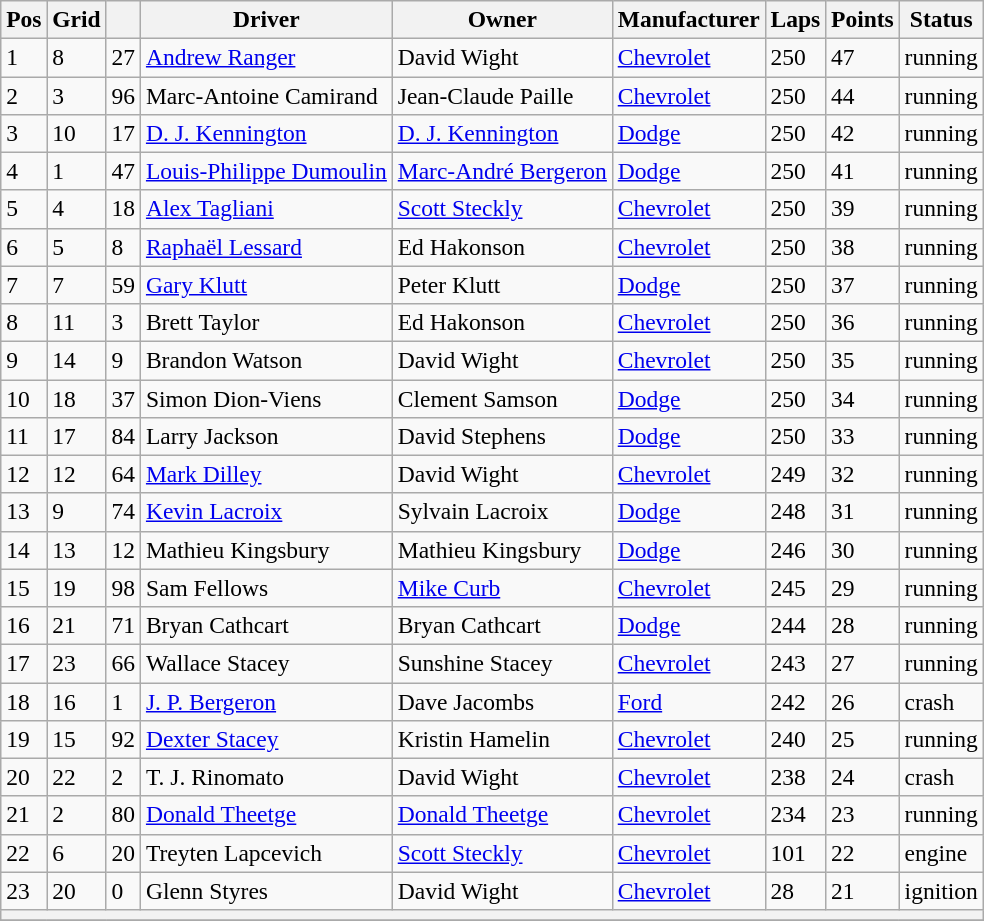<table class="wikitable" style="font-size:98%">
<tr>
<th>Pos</th>
<th>Grid</th>
<th></th>
<th>Driver</th>
<th>Owner</th>
<th>Manufacturer</th>
<th>Laps</th>
<th>Points</th>
<th>Status</th>
</tr>
<tr>
<td>1</td>
<td>8</td>
<td>27</td>
<td><a href='#'>Andrew Ranger</a></td>
<td>David Wight</td>
<td><a href='#'>Chevrolet</a></td>
<td>250</td>
<td>47</td>
<td>running</td>
</tr>
<tr>
<td>2</td>
<td>3</td>
<td>96</td>
<td>Marc-Antoine Camirand</td>
<td>Jean-Claude Paille</td>
<td><a href='#'>Chevrolet</a></td>
<td>250</td>
<td>44</td>
<td>running</td>
</tr>
<tr>
<td>3</td>
<td>10</td>
<td>17</td>
<td><a href='#'>D. J. Kennington</a></td>
<td><a href='#'>D. J. Kennington</a></td>
<td><a href='#'>Dodge</a></td>
<td>250</td>
<td>42</td>
<td>running</td>
</tr>
<tr>
<td>4</td>
<td>1</td>
<td>47</td>
<td><a href='#'>Louis-Philippe Dumoulin</a></td>
<td><a href='#'>Marc-André Bergeron</a></td>
<td><a href='#'>Dodge</a></td>
<td>250</td>
<td>41</td>
<td>running</td>
</tr>
<tr>
<td>5</td>
<td>4</td>
<td>18</td>
<td><a href='#'>Alex Tagliani</a></td>
<td><a href='#'>Scott Steckly</a></td>
<td><a href='#'>Chevrolet</a></td>
<td>250</td>
<td>39</td>
<td>running</td>
</tr>
<tr>
<td>6</td>
<td>5</td>
<td>8</td>
<td><a href='#'>Raphaël Lessard</a></td>
<td>Ed Hakonson</td>
<td><a href='#'>Chevrolet</a></td>
<td>250</td>
<td>38</td>
<td>running</td>
</tr>
<tr>
<td>7</td>
<td>7</td>
<td>59</td>
<td><a href='#'>Gary Klutt</a></td>
<td>Peter Klutt</td>
<td><a href='#'>Dodge</a></td>
<td>250</td>
<td>37</td>
<td>running</td>
</tr>
<tr>
<td>8</td>
<td>11</td>
<td>3</td>
<td>Brett Taylor</td>
<td>Ed Hakonson</td>
<td><a href='#'>Chevrolet</a></td>
<td>250</td>
<td>36</td>
<td>running</td>
</tr>
<tr>
<td>9</td>
<td>14</td>
<td>9</td>
<td>Brandon Watson</td>
<td>David Wight</td>
<td><a href='#'>Chevrolet</a></td>
<td>250</td>
<td>35</td>
<td>running</td>
</tr>
<tr>
<td>10</td>
<td>18</td>
<td>37</td>
<td>Simon Dion-Viens</td>
<td>Clement Samson</td>
<td><a href='#'>Dodge</a></td>
<td>250</td>
<td>34</td>
<td>running</td>
</tr>
<tr>
<td>11</td>
<td>17</td>
<td>84</td>
<td>Larry Jackson</td>
<td>David Stephens</td>
<td><a href='#'>Dodge</a></td>
<td>250</td>
<td>33</td>
<td>running</td>
</tr>
<tr>
<td>12</td>
<td>12</td>
<td>64</td>
<td><a href='#'>Mark Dilley</a></td>
<td>David Wight</td>
<td><a href='#'>Chevrolet</a></td>
<td>249</td>
<td>32</td>
<td>running</td>
</tr>
<tr>
<td>13</td>
<td>9</td>
<td>74</td>
<td><a href='#'>Kevin Lacroix</a></td>
<td>Sylvain Lacroix</td>
<td><a href='#'>Dodge</a></td>
<td>248</td>
<td>31</td>
<td>running</td>
</tr>
<tr>
<td>14</td>
<td>13</td>
<td>12</td>
<td>Mathieu Kingsbury</td>
<td>Mathieu Kingsbury</td>
<td><a href='#'>Dodge</a></td>
<td>246</td>
<td>30</td>
<td>running</td>
</tr>
<tr>
<td>15</td>
<td>19</td>
<td>98</td>
<td>Sam Fellows</td>
<td><a href='#'>Mike Curb</a></td>
<td><a href='#'>Chevrolet</a></td>
<td>245</td>
<td>29</td>
<td>running</td>
</tr>
<tr>
<td>16</td>
<td>21</td>
<td>71</td>
<td>Bryan Cathcart</td>
<td>Bryan Cathcart</td>
<td><a href='#'>Dodge</a></td>
<td>244</td>
<td>28</td>
<td>running</td>
</tr>
<tr>
<td>17</td>
<td>23</td>
<td>66</td>
<td>Wallace Stacey</td>
<td>Sunshine Stacey</td>
<td><a href='#'>Chevrolet</a></td>
<td>243</td>
<td>27</td>
<td>running</td>
</tr>
<tr>
<td>18</td>
<td>16</td>
<td>1</td>
<td><a href='#'>J. P. Bergeron</a></td>
<td>Dave Jacombs</td>
<td><a href='#'>Ford</a></td>
<td>242</td>
<td>26</td>
<td>crash</td>
</tr>
<tr>
<td>19</td>
<td>15</td>
<td>92</td>
<td><a href='#'>Dexter Stacey</a></td>
<td>Kristin Hamelin</td>
<td><a href='#'>Chevrolet</a></td>
<td>240</td>
<td>25</td>
<td>running</td>
</tr>
<tr>
<td>20</td>
<td>22</td>
<td>2</td>
<td>T. J. Rinomato</td>
<td>David Wight</td>
<td><a href='#'>Chevrolet</a></td>
<td>238</td>
<td>24</td>
<td>crash</td>
</tr>
<tr>
<td>21</td>
<td>2</td>
<td>80</td>
<td><a href='#'>Donald Theetge</a></td>
<td><a href='#'>Donald Theetge</a></td>
<td><a href='#'>Chevrolet</a></td>
<td>234</td>
<td>23</td>
<td>running</td>
</tr>
<tr>
<td>22</td>
<td>6</td>
<td>20</td>
<td>Treyten Lapcevich</td>
<td><a href='#'>Scott Steckly</a></td>
<td><a href='#'>Chevrolet</a></td>
<td>101</td>
<td>22</td>
<td>engine</td>
</tr>
<tr>
<td>23</td>
<td>20</td>
<td>0</td>
<td>Glenn Styres</td>
<td>David Wight</td>
<td><a href='#'>Chevrolet</a></td>
<td>28</td>
<td>21</td>
<td>ignition</td>
</tr>
<tr>
<th colspan="9"></th>
</tr>
<tr>
</tr>
</table>
